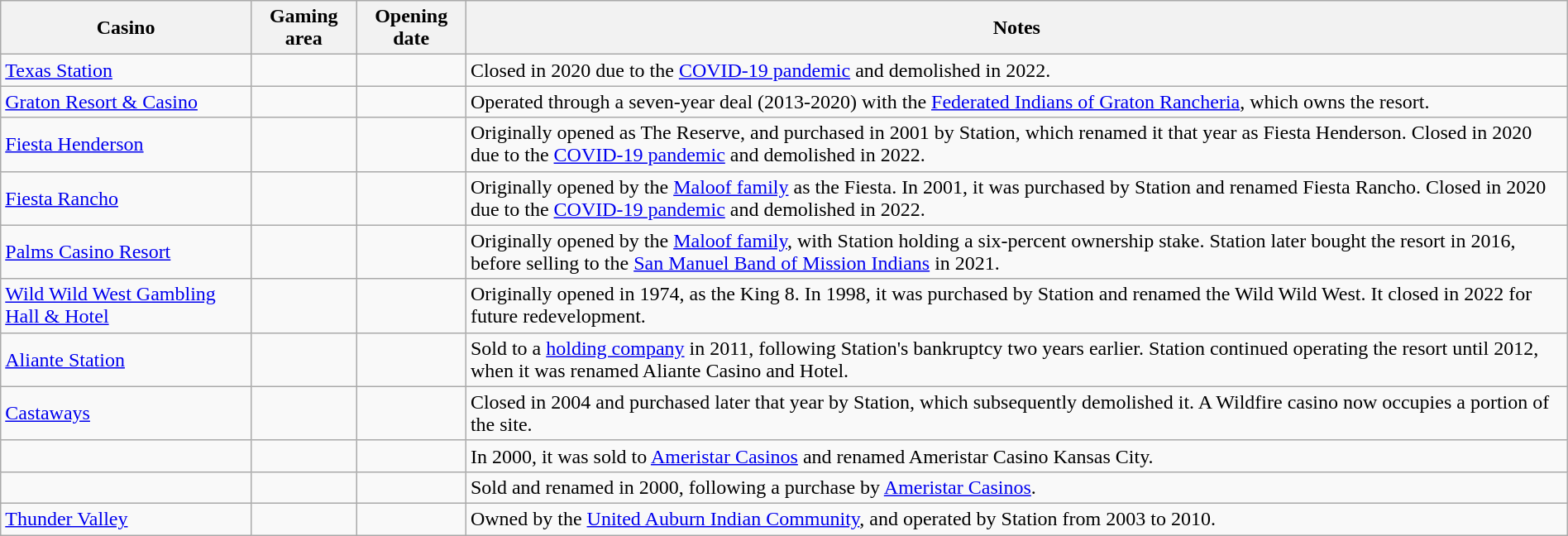<table class="wikitable sortable" style="margin:1em auto 1em auto;">
<tr>
<th>Casino</th>
<th>Gaming area</th>
<th>Opening date</th>
<th>Notes</th>
</tr>
<tr>
<td><a href='#'>Texas Station</a></td>
<td align="right"></td>
<td></td>
<td>Closed in 2020 due to the <a href='#'>COVID-19 pandemic</a> and demolished in 2022.</td>
</tr>
<tr>
<td><a href='#'>Graton Resort & Casino</a></td>
<td align="right"></td>
<td></td>
<td>Operated through a seven-year deal (2013-2020) with the <a href='#'>Federated Indians of Graton Rancheria</a>, which owns the resort.</td>
</tr>
<tr>
<td><a href='#'>Fiesta Henderson</a></td>
<td align="right"></td>
<td></td>
<td>Originally opened as The Reserve, and purchased in 2001 by Station, which renamed it that year as Fiesta Henderson. Closed in 2020 due to the <a href='#'>COVID-19 pandemic</a> and demolished in 2022.</td>
</tr>
<tr>
<td><a href='#'>Fiesta Rancho</a></td>
<td align="right"></td>
<td></td>
<td>Originally opened by the <a href='#'>Maloof family</a> as the Fiesta. In 2001, it was purchased by Station and renamed Fiesta Rancho. Closed in 2020 due to the <a href='#'>COVID-19 pandemic</a> and demolished in 2022.</td>
</tr>
<tr>
<td><a href='#'>Palms Casino Resort</a></td>
<td align="right"></td>
<td></td>
<td>Originally opened by the <a href='#'>Maloof family</a>, with Station holding a six-percent ownership stake. Station later bought the resort in 2016, before selling to the <a href='#'>San Manuel Band of Mission Indians</a> in 2021.</td>
</tr>
<tr>
<td><a href='#'>Wild Wild West Gambling Hall & Hotel</a></td>
<td align="right"></td>
<td></td>
<td>Originally opened in 1974, as the King 8. In 1998, it was purchased by Station and renamed the Wild Wild West. It closed in 2022 for future redevelopment.</td>
</tr>
<tr>
<td><a href='#'>Aliante Station</a></td>
<td align="right"></td>
<td {{nowrap></td>
<td>Sold to a <a href='#'>holding company</a> in 2011, following Station's bankruptcy two years earlier. Station continued operating the resort until 2012, when it was renamed Aliante Casino and Hotel.</td>
</tr>
<tr>
<td><a href='#'>Castaways</a></td>
<td align="right"></td>
<td {{nowrap></td>
<td>Closed in 2004 and purchased later that year by Station, which subsequently demolished it. A Wildfire casino now occupies a portion of the site.</td>
</tr>
<tr>
<td></td>
<td align="right"></td>
<td></td>
<td>In 2000, it was sold to <a href='#'>Ameristar Casinos</a> and renamed Ameristar Casino Kansas City.</td>
</tr>
<tr>
<td></td>
<td align="right"></td>
<td></td>
<td>Sold and renamed in 2000, following a purchase by <a href='#'>Ameristar Casinos</a>.</td>
</tr>
<tr>
<td><a href='#'>Thunder Valley</a></td>
<td align="right"></td>
<td></td>
<td>Owned by the <a href='#'>United Auburn Indian Community</a>, and operated by Station from 2003 to 2010.</td>
</tr>
</table>
